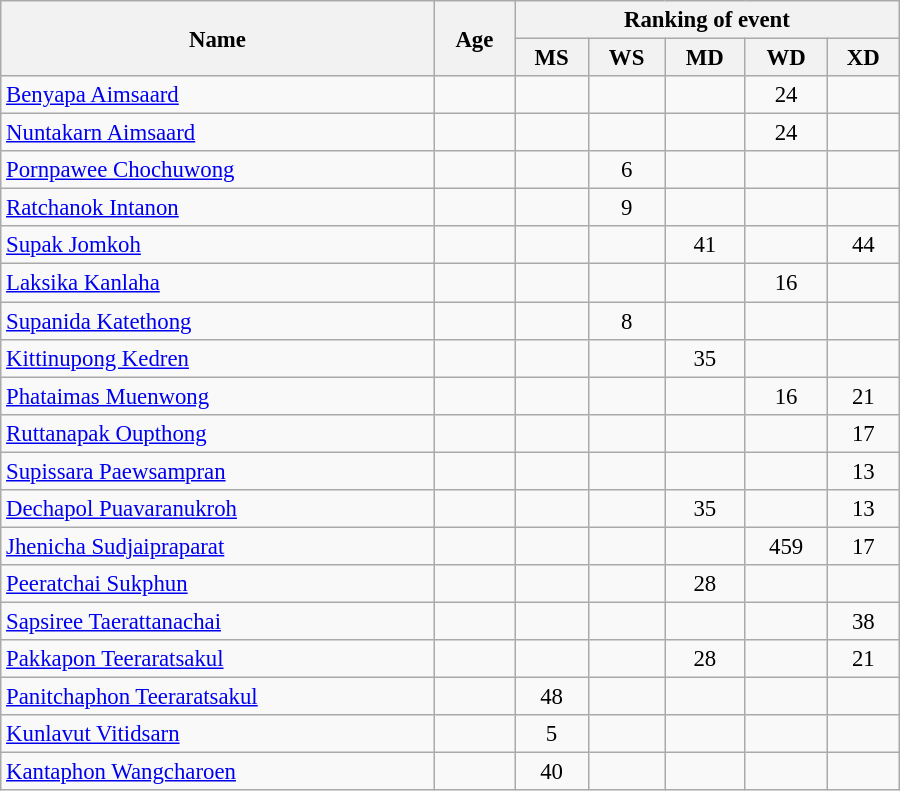<table class="wikitable" style="width:600px; font-size:95%; text-align:center">
<tr>
<th rowspan="2" align="left">Name</th>
<th rowspan="2" align="left">Age</th>
<th colspan="5" align="center">Ranking of event</th>
</tr>
<tr>
<th align="left">MS</th>
<th align="left">WS</th>
<th align="left">MD</th>
<th align="left">WD</th>
<th align="left">XD</th>
</tr>
<tr>
<td align="left"><a href='#'>Benyapa Aimsaard</a></td>
<td align="left"></td>
<td></td>
<td></td>
<td></td>
<td>24</td>
<td></td>
</tr>
<tr>
<td align="left"><a href='#'>Nuntakarn Aimsaard</a></td>
<td align="left"></td>
<td></td>
<td></td>
<td></td>
<td>24</td>
<td></td>
</tr>
<tr>
<td align="left"><a href='#'>Pornpawee Chochuwong</a></td>
<td align="left"></td>
<td></td>
<td>6</td>
<td></td>
<td></td>
<td></td>
</tr>
<tr>
<td align="left"><a href='#'>Ratchanok Intanon</a></td>
<td align="left"></td>
<td></td>
<td>9</td>
<td></td>
<td></td>
<td></td>
</tr>
<tr>
<td align="left"><a href='#'>Supak Jomkoh</a></td>
<td align="left"></td>
<td></td>
<td></td>
<td>41</td>
<td></td>
<td>44</td>
</tr>
<tr>
<td align="left"><a href='#'>Laksika Kanlaha</a></td>
<td align="left"></td>
<td></td>
<td></td>
<td></td>
<td>16</td>
<td></td>
</tr>
<tr>
<td align="left"><a href='#'>Supanida Katethong</a></td>
<td align="left"></td>
<td></td>
<td>8</td>
<td></td>
<td></td>
<td></td>
</tr>
<tr>
<td align="left"><a href='#'>Kittinupong Kedren</a></td>
<td align="left"></td>
<td></td>
<td></td>
<td>35</td>
<td></td>
<td></td>
</tr>
<tr>
<td align="left"><a href='#'>Phataimas Muenwong</a></td>
<td align="left"></td>
<td></td>
<td></td>
<td></td>
<td>16</td>
<td>21</td>
</tr>
<tr>
<td align="left"><a href='#'>Ruttanapak Oupthong</a></td>
<td align="left"></td>
<td></td>
<td></td>
<td></td>
<td></td>
<td>17</td>
</tr>
<tr>
<td align="left"><a href='#'>Supissara Paewsampran</a></td>
<td align="left"></td>
<td></td>
<td></td>
<td></td>
<td></td>
<td>13</td>
</tr>
<tr>
<td align="left"><a href='#'>Dechapol Puavaranukroh</a></td>
<td align="left"></td>
<td></td>
<td></td>
<td>35</td>
<td></td>
<td>13</td>
</tr>
<tr>
<td align="left"><a href='#'>Jhenicha Sudjaipraparat</a></td>
<td align="left"></td>
<td></td>
<td></td>
<td></td>
<td>459</td>
<td>17</td>
</tr>
<tr>
<td align="left"><a href='#'>Peeratchai Sukphun</a></td>
<td align="left"></td>
<td></td>
<td></td>
<td>28</td>
<td></td>
<td></td>
</tr>
<tr>
<td align="left"><a href='#'>Sapsiree Taerattanachai</a></td>
<td align="left"></td>
<td></td>
<td></td>
<td></td>
<td></td>
<td>38</td>
</tr>
<tr>
<td align="left"><a href='#'>Pakkapon Teeraratsakul</a></td>
<td align="left"></td>
<td></td>
<td></td>
<td>28</td>
<td></td>
<td>21</td>
</tr>
<tr>
<td align="left"><a href='#'>Panitchaphon Teeraratsakul</a></td>
<td align="left"></td>
<td>48</td>
<td></td>
<td></td>
<td></td>
<td></td>
</tr>
<tr>
<td align="left"><a href='#'>Kunlavut Vitidsarn</a></td>
<td align="left"></td>
<td>5</td>
<td></td>
<td></td>
<td></td>
<td></td>
</tr>
<tr>
<td align="left"><a href='#'>Kantaphon Wangcharoen</a></td>
<td align="left"></td>
<td>40</td>
<td></td>
<td></td>
<td></td>
<td></td>
</tr>
</table>
